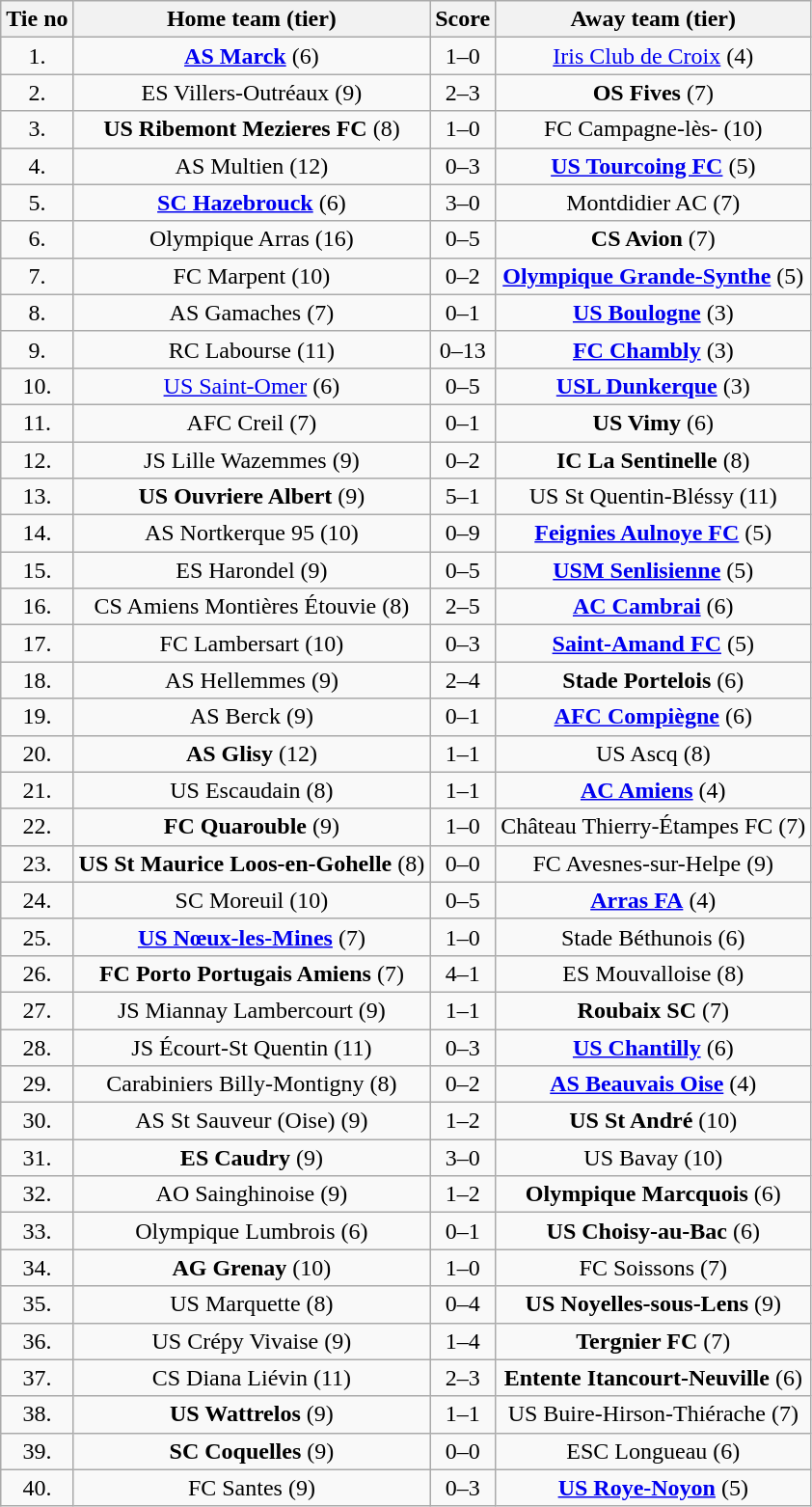<table class="wikitable" style="text-align: center">
<tr>
<th>Tie no</th>
<th>Home team (tier)</th>
<th>Score</th>
<th>Away team (tier)</th>
</tr>
<tr>
<td>1.</td>
<td><strong><a href='#'>AS Marck</a></strong> (6)</td>
<td>1–0</td>
<td><a href='#'>Iris Club de Croix</a> (4)</td>
</tr>
<tr>
<td>2.</td>
<td>ES Villers-Outréaux (9)</td>
<td>2–3</td>
<td><strong>OS Fives</strong> (7)</td>
</tr>
<tr>
<td>3.</td>
<td><strong>US Ribemont Mezieres FC</strong> (8)</td>
<td>1–0</td>
<td>FC Campagne-lès- (10)</td>
</tr>
<tr>
<td>4.</td>
<td>AS Multien (12)</td>
<td>0–3</td>
<td><strong><a href='#'>US Tourcoing FC</a></strong> (5)</td>
</tr>
<tr>
<td>5.</td>
<td><strong><a href='#'>SC Hazebrouck</a></strong> (6)</td>
<td>3–0</td>
<td>Montdidier AC (7)</td>
</tr>
<tr>
<td>6.</td>
<td>Olympique Arras (16)</td>
<td>0–5</td>
<td><strong>CS Avion</strong> (7)</td>
</tr>
<tr>
<td>7.</td>
<td>FC Marpent (10)</td>
<td>0–2</td>
<td><strong><a href='#'>Olympique Grande-Synthe</a></strong> (5)</td>
</tr>
<tr>
<td>8.</td>
<td>AS Gamaches (7)</td>
<td>0–1</td>
<td><strong><a href='#'>US Boulogne</a></strong> (3)</td>
</tr>
<tr>
<td>9.</td>
<td>RC Labourse (11)</td>
<td>0–13</td>
<td><strong><a href='#'>FC Chambly</a></strong> (3)</td>
</tr>
<tr>
<td>10.</td>
<td><a href='#'>US Saint-Omer</a> (6)</td>
<td>0–5</td>
<td><strong><a href='#'>USL Dunkerque</a></strong> (3)</td>
</tr>
<tr>
<td>11.</td>
<td>AFC Creil (7)</td>
<td>0–1</td>
<td><strong>US Vimy</strong> (6)</td>
</tr>
<tr>
<td>12.</td>
<td>JS Lille Wazemmes (9)</td>
<td>0–2</td>
<td><strong>IC La Sentinelle</strong> (8)</td>
</tr>
<tr>
<td>13.</td>
<td><strong>US Ouvriere Albert</strong> (9)</td>
<td>5–1</td>
<td>US St Quentin-Bléssy (11)</td>
</tr>
<tr>
<td>14.</td>
<td>AS Nortkerque 95 (10)</td>
<td>0–9</td>
<td><strong><a href='#'>Feignies Aulnoye FC</a></strong> (5)</td>
</tr>
<tr>
<td>15.</td>
<td>ES Harondel (9)</td>
<td>0–5</td>
<td><strong><a href='#'>USM Senlisienne</a></strong> (5)</td>
</tr>
<tr>
<td>16.</td>
<td>CS Amiens Montières Étouvie (8)</td>
<td>2–5</td>
<td><strong><a href='#'>AC Cambrai</a></strong> (6)</td>
</tr>
<tr>
<td>17.</td>
<td>FC Lambersart (10)</td>
<td>0–3</td>
<td><strong><a href='#'>Saint-Amand FC</a></strong> (5)</td>
</tr>
<tr>
<td>18.</td>
<td>AS Hellemmes (9)</td>
<td>2–4 </td>
<td><strong>Stade Portelois</strong> (6)</td>
</tr>
<tr>
<td>19.</td>
<td>AS Berck (9)</td>
<td>0–1</td>
<td><strong><a href='#'>AFC Compiègne</a></strong> (6)</td>
</tr>
<tr>
<td>20.</td>
<td><strong>AS Glisy</strong> (12)</td>
<td>1–1 </td>
<td>US Ascq (8)</td>
</tr>
<tr>
<td>21.</td>
<td>US Escaudain (8)</td>
<td>1–1 </td>
<td><strong><a href='#'>AC Amiens</a></strong> (4)</td>
</tr>
<tr>
<td>22.</td>
<td><strong>FC Quarouble</strong> (9)</td>
<td>1–0 </td>
<td>Château Thierry-Étampes FC (7)</td>
</tr>
<tr>
<td>23.</td>
<td><strong>US St Maurice Loos-en-Gohelle</strong> (8)</td>
<td>0–0 </td>
<td>FC Avesnes-sur-Helpe (9)</td>
</tr>
<tr>
<td>24.</td>
<td>SC Moreuil (10)</td>
<td>0–5</td>
<td><strong><a href='#'>Arras FA</a></strong> (4)</td>
</tr>
<tr>
<td>25.</td>
<td><strong><a href='#'>US Nœux-les-Mines</a></strong> (7)</td>
<td>1–0</td>
<td>Stade Béthunois (6)</td>
</tr>
<tr>
<td>26.</td>
<td><strong>FC Porto Portugais Amiens</strong> (7)</td>
<td>4–1</td>
<td>ES Mouvalloise (8)</td>
</tr>
<tr>
<td>27.</td>
<td>JS Miannay Lambercourt (9)</td>
<td>1–1 </td>
<td><strong>Roubaix SC</strong> (7)</td>
</tr>
<tr>
<td>28.</td>
<td>JS Écourt-St Quentin (11)</td>
<td>0–3</td>
<td><strong><a href='#'>US Chantilly</a></strong> (6)</td>
</tr>
<tr>
<td>29.</td>
<td>Carabiniers Billy-Montigny (8)</td>
<td>0–2</td>
<td><strong><a href='#'>AS Beauvais Oise</a></strong> (4)</td>
</tr>
<tr>
<td>30.</td>
<td>AS St Sauveur (Oise) (9)</td>
<td>1–2</td>
<td><strong>US St André</strong> (10)</td>
</tr>
<tr>
<td>31.</td>
<td><strong>ES Caudry</strong> (9)</td>
<td>3–0</td>
<td>US Bavay (10)</td>
</tr>
<tr>
<td>32.</td>
<td>AO Sainghinoise (9)</td>
<td>1–2</td>
<td><strong>Olympique Marcquois</strong> (6)</td>
</tr>
<tr>
<td>33.</td>
<td>Olympique Lumbrois (6)</td>
<td>0–1</td>
<td><strong>US Choisy-au-Bac</strong> (6)</td>
</tr>
<tr>
<td>34.</td>
<td><strong>AG Grenay</strong> (10)</td>
<td>1–0</td>
<td>FC Soissons (7)</td>
</tr>
<tr>
<td>35.</td>
<td>US Marquette (8)</td>
<td>0–4</td>
<td><strong>US Noyelles-sous-Lens</strong> (9)</td>
</tr>
<tr>
<td>36.</td>
<td>US Crépy Vivaise (9)</td>
<td>1–4</td>
<td><strong>Tergnier FC</strong> (7)</td>
</tr>
<tr>
<td>37.</td>
<td>CS Diana Liévin (11)</td>
<td>2–3</td>
<td><strong>Entente Itancourt-Neuville</strong> (6)</td>
</tr>
<tr>
<td>38.</td>
<td><strong>US Wattrelos</strong> (9)</td>
<td>1–1 </td>
<td>US Buire-Hirson-Thiérache (7)</td>
</tr>
<tr>
<td>39.</td>
<td><strong>SC Coquelles</strong> (9)</td>
<td>0–0 </td>
<td>ESC Longueau (6)</td>
</tr>
<tr>
<td>40.</td>
<td>FC Santes (9)</td>
<td>0–3</td>
<td><strong><a href='#'>US Roye-Noyon</a></strong> (5)</td>
</tr>
</table>
